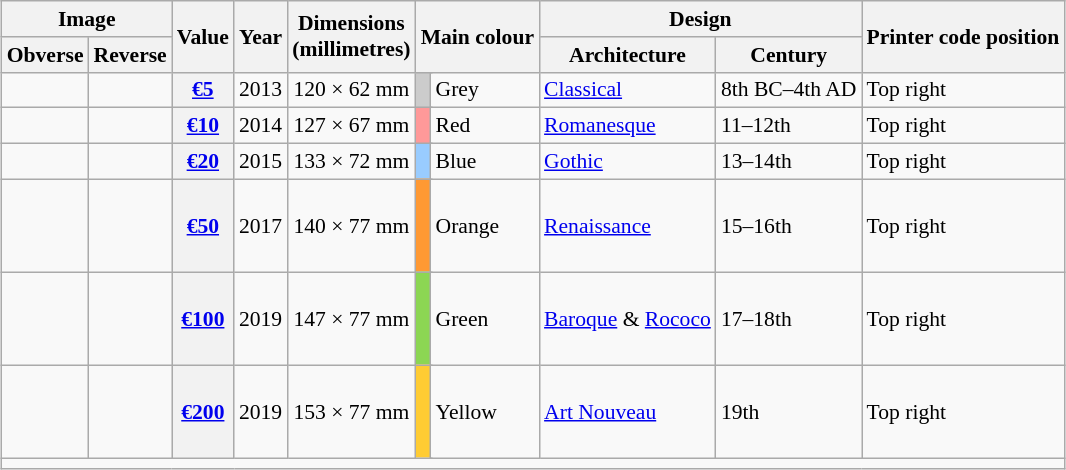<table class="wikitable"  style="margin:auto; font-size:90%;">
<tr>
<th colspan="2">Image</th>
<th rowspan="2">Value</th>
<th rowspan="2">Year</th>
<th rowspan="2">Dimensions<br>(millimetres)</th>
<th rowspan="2" colspan="3">Main colour</th>
<th colspan="2">Design</th>
<th colspan="2" rowspan="2">Printer code position</th>
</tr>
<tr The age of iron and glass>
<th>Obverse</th>
<th>Reverse</th>
<th>Architecture</th>
<th>Century</th>
</tr>
<tr>
<td style="text-align:center;"></td>
<td style="text-align:center;"></td>
<th><a href='#'>€5</a></th>
<td>2013</td>
<td style="text-align:center;">120 × 62 mm</td>
<td style="text-align:center; background:#ccc;" colspan="2"></td>
<td>Grey</td>
<td><a href='#'>Classical</a></td>
<td>8th BC–4th AD</td>
<td>Top right</td>
</tr>
<tr>
<td style="text-align:center;"></td>
<td style="text-align:center;"></td>
<th><a href='#'>€10</a></th>
<td>2014</td>
<td style="text-align:center;">127 × 67 mm</td>
<td style="text-align:center; background:#f99;" colspan="2"></td>
<td>Red</td>
<td><a href='#'>Romanesque</a></td>
<td>11–12th</td>
<td>Top right</td>
</tr>
<tr>
<td style="text-align:center;"></td>
<td style="text-align:center;"></td>
<th><a href='#'>€20</a></th>
<td>2015</td>
<td style="text-align:center;">133 × 72 mm</td>
<td style="text-align:center; background:#9cf;" colspan="2"></td>
<td>Blue</td>
<td><a href='#'>Gothic</a></td>
<td>13–14th</td>
<td>Top right</td>
</tr>
<tr style="height:62px">
<td style="text-align:center;"></td>
<td style="text-align:center;"></td>
<th><a href='#'>€50</a></th>
<td>2017</td>
<td style="text-align:center;">140 × 77 mm</td>
<td style="text-align:center; background:#f93;" colspan="2"></td>
<td>Orange</td>
<td><a href='#'>Renaissance</a></td>
<td>15–16th</td>
<td>Top right</td>
</tr>
<tr style="height:62px">
<td style="text-align:center;"></td>
<td style="text-align:center;"></td>
<th><a href='#'>€100</a></th>
<td>2019</td>
<td style="text-align:center;">147 × 77 mm</td>
<td style="text-align:center; background:#8cd653;" colspan="2"></td>
<td>Green</td>
<td><a href='#'>Baroque</a> & <a href='#'>Rococo</a></td>
<td>17–18th</td>
<td>Top right</td>
</tr>
<tr style="height:62px">
<td style="text-align:center;"></td>
<td style="text-align:center;"></td>
<th><a href='#'>€200</a></th>
<td>2019</td>
<td style="text-align:center;">153 × 77 mm</td>
<td style="text-align:center; background:#ffcc33;"" colspan="2"></td>
<td>Yellow</td>
<td><a href='#'>Art Nouveau</a></td>
<td>19th</td>
<td>Top right</td>
</tr>
<tr>
<td colspan="11"></td>
</tr>
</table>
